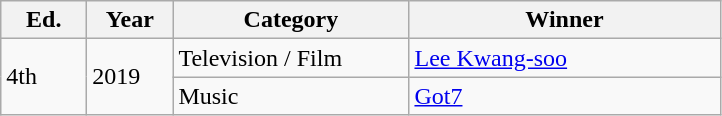<table class="wikitable">
<tr align=center>
<th style="width:50px">Ed.</th>
<th style="width:50px">Year</th>
<th style="width:150px">Category</th>
<th style="width:200px">Winner</th>
</tr>
<tr>
<td rowspan="2">4th</td>
<td rowspan="2">2019</td>
<td>Television / Film</td>
<td><a href='#'>Lee Kwang-soo</a></td>
</tr>
<tr>
<td>Music</td>
<td><a href='#'>Got7</a></td>
</tr>
</table>
